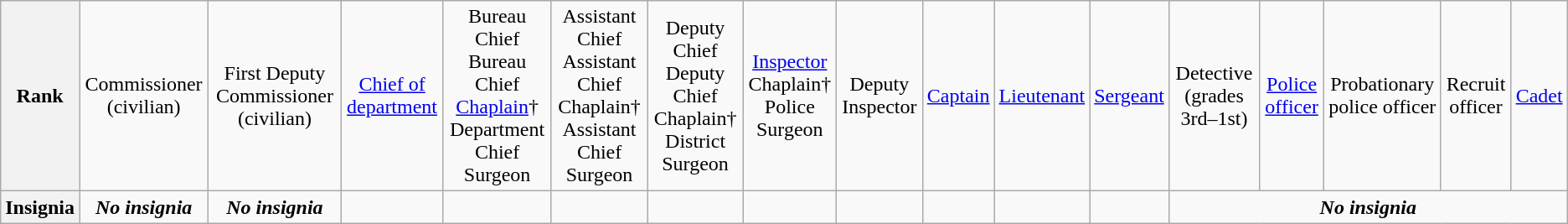<table class="wikitable">
<tr style="text-align:center;">
<th>Rank</th>
<td>Commissioner (civilian)</td>
<td>First Deputy Commissioner (civilian)</td>
<td><a href='#'>Chief of department</a></td>
<td>Bureau Chief<br>Bureau Chief <a href='#'>Chaplain</a>†<br>Department Chief Surgeon</td>
<td>Assistant Chief<br>Assistant Chief Chaplain†<br>Assistant Chief Surgeon</td>
<td>Deputy Chief<br>Deputy Chief Chaplain†<br>District Surgeon</td>
<td><a href='#'>Inspector</a><br>Chaplain†<br>Police Surgeon</td>
<td>Deputy Inspector</td>
<td><a href='#'>Captain</a></td>
<td><a href='#'>Lieutenant</a></td>
<td><a href='#'>Sergeant</a></td>
<td>Detective (grades 3rd–1st)</td>
<td><a href='#'>Police officer</a></td>
<td>Probationary police officer</td>
<td>Recruit officer</td>
<td><a href='#'>Cadet</a></td>
</tr>
<tr style="text-align:center;">
<th>Insignia</th>
<td><strong><em>No insignia</em></strong></td>
<td><strong><em>No insignia</em></strong></td>
<td></td>
<td></td>
<td></td>
<td></td>
<td></td>
<td></td>
<td></td>
<td></td>
<td></td>
<td colspan=5><strong><em>No insignia</em></strong></td>
</tr>
</table>
